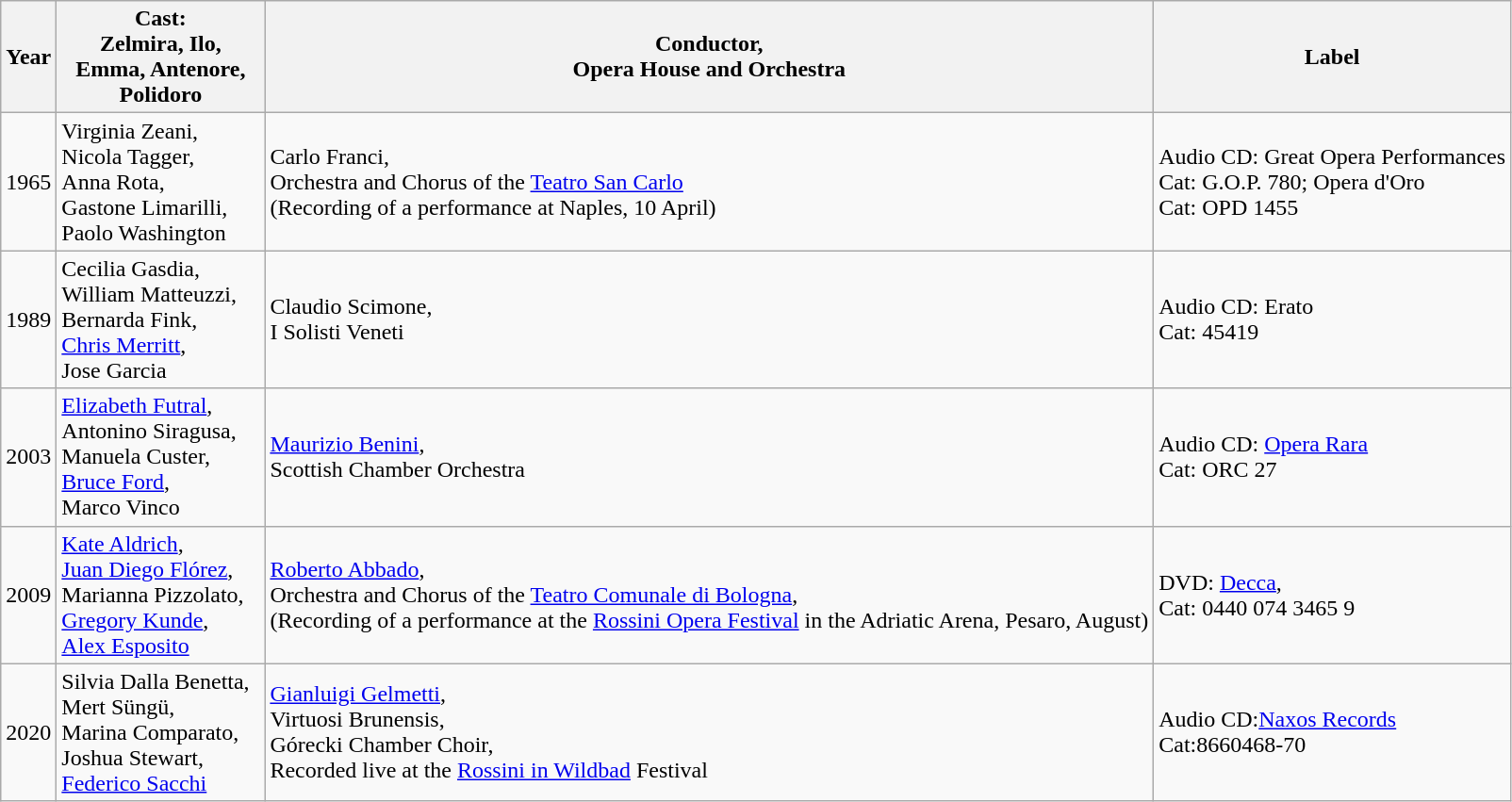<table class="wikitable">
<tr>
<th>Year</th>
<th width="140">Cast:<br> Zelmira, Ilo,<br>Emma, Antenore,<br>Polidoro</th>
<th>Conductor,<br>Opera House and Orchestra</th>
<th>Label </th>
</tr>
<tr>
<td>1965</td>
<td>Virginia Zeani,<br>Nicola Tagger, <br>Anna Rota, <br>Gastone Limarilli,<br>Paolo Washington</td>
<td>Carlo Franci, <br>Orchestra and Chorus of the <a href='#'>Teatro San Carlo</a><br> (Recording of a performance at Naples, 10 April)</td>
<td>Audio CD: Great Opera Performances<br>Cat: G.O.P. 780; Opera d'Oro<br>Cat: OPD 1455</td>
</tr>
<tr>
<td>1989</td>
<td>Cecilia Gasdia,<br>William Matteuzzi,<br>Bernarda Fink,<br><a href='#'>Chris Merritt</a>,<br>Jose Garcia</td>
<td>Claudio Scimone,<br>I Solisti Veneti</td>
<td>Audio CD: Erato<br>Cat: 45419</td>
</tr>
<tr>
<td>2003</td>
<td><a href='#'>Elizabeth Futral</a>,<br>Antonino Siragusa,<br>Manuela Custer,<br><a href='#'>Bruce Ford</a>,<br>Marco Vinco</td>
<td><a href='#'>Maurizio Benini</a>, <br>Scottish Chamber Orchestra</td>
<td>Audio CD: <a href='#'>Opera Rara</a><br>Cat: ORC 27</td>
</tr>
<tr>
<td>2009</td>
<td><a href='#'>Kate Aldrich</a>,<br><a href='#'>Juan Diego Flórez</a>,<br>Marianna Pizzolato,<br><a href='#'>Gregory Kunde</a>,<br><a href='#'>Alex Esposito</a></td>
<td><a href='#'>Roberto Abbado</a>,<br> Orchestra and Chorus of the <a href='#'>Teatro Comunale di Bologna</a>,<br>(Recording of a performance at the <a href='#'>Rossini Opera Festival</a> in the Adriatic Arena, Pesaro, August)</td>
<td>DVD: <a href='#'>Decca</a>,<br>Cat: 0440 074 3465 9</td>
</tr>
<tr>
<td>2020</td>
<td>Silvia Dalla Benetta,<br>Mert Süngü,<br>Marina Comparato,<br>Joshua Stewart,<br><a href='#'>Federico Sacchi</a></td>
<td><a href='#'>Gianluigi Gelmetti</a>,<br>Virtuosi Brunensis,<br>Górecki Chamber Choir,<br>Recorded live at the <a href='#'>Rossini in Wildbad</a> Festival</td>
<td>Audio CD:<a href='#'>Naxos Records</a><br>Cat:8660468-70</td>
</tr>
</table>
